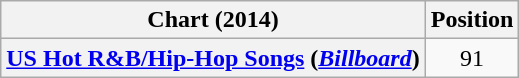<table class="wikitable plainrowheaders" style="text-align:center">
<tr>
<th scope="col">Chart (2014)</th>
<th scope="col">Position</th>
</tr>
<tr>
<th scope="row"><a href='#'>US Hot R&B/Hip-Hop Songs</a> (<em><a href='#'>Billboard</a></em>)</th>
<td>91</td>
</tr>
</table>
